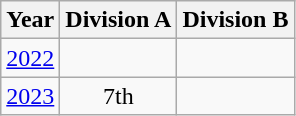<table class="wikitable" style="text-align:center">
<tr>
<th>Year</th>
<th>Division A</th>
<th>Division B</th>
</tr>
<tr>
<td><a href='#'>2022</a></td>
<td></td>
<td></td>
</tr>
<tr>
<td><a href='#'>2023</a></td>
<td>7th</td>
<td></td>
</tr>
</table>
